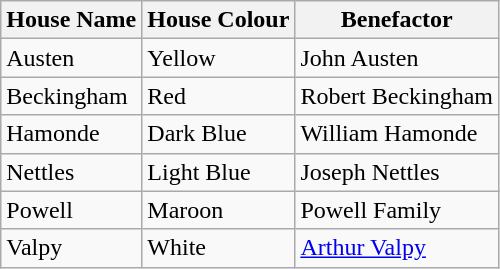<table class="wikitable">
<tr>
<th>House Name</th>
<th>House Colour</th>
<th>Benefactor</th>
</tr>
<tr>
<td>Austen</td>
<td> Yellow</td>
<td>John Austen</td>
</tr>
<tr>
<td>Beckingham</td>
<td> Red</td>
<td>Robert Beckingham</td>
</tr>
<tr>
<td>Hamonde</td>
<td> Dark Blue</td>
<td>William Hamonde</td>
</tr>
<tr>
<td>Nettles</td>
<td> Light Blue</td>
<td>Joseph Nettles</td>
</tr>
<tr>
<td>Powell</td>
<td> Maroon</td>
<td>Powell Family</td>
</tr>
<tr>
<td>Valpy</td>
<td> White</td>
<td><a href='#'>Arthur Valpy</a></td>
</tr>
</table>
